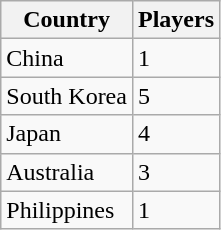<table class="wikitable sortable">
<tr>
<th>Country</th>
<th>Players</th>
</tr>
<tr>
<td> China</td>
<td>1</td>
</tr>
<tr>
<td> South Korea</td>
<td>5</td>
</tr>
<tr>
<td> Japan</td>
<td>4</td>
</tr>
<tr>
<td> Australia</td>
<td>3</td>
</tr>
<tr>
<td> Philippines</td>
<td>1</td>
</tr>
</table>
